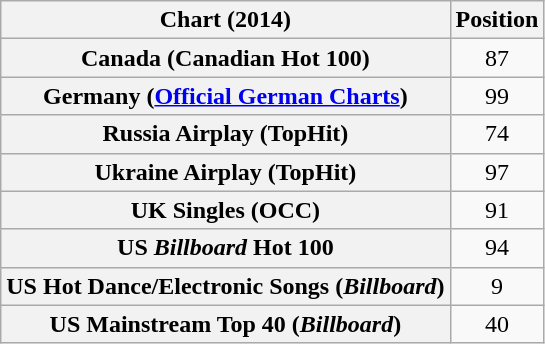<table class="wikitable sortable plainrowheaders" style="text-align:center;">
<tr>
<th>Chart (2014)</th>
<th>Position</th>
</tr>
<tr>
<th scope="row">Canada (Canadian Hot 100)</th>
<td style="text-align:center;">87</td>
</tr>
<tr>
<th scope="row">Germany (<a href='#'>Official German Charts</a>)</th>
<td style="text-align:center;">99</td>
</tr>
<tr>
<th scope="row">Russia Airplay (TopHit)</th>
<td style="text-align:center;">74</td>
</tr>
<tr>
<th scope="row">Ukraine Airplay (TopHit)</th>
<td style="text-align:center;">97</td>
</tr>
<tr>
<th scope="row">UK Singles (OCC)</th>
<td style="text-align:center;">91</td>
</tr>
<tr>
<th scope="row">US <em>Billboard</em> Hot 100</th>
<td style="text-align:center;">94</td>
</tr>
<tr>
<th scope="row">US Hot Dance/Electronic Songs (<em>Billboard</em>)</th>
<td style="text-align:center;">9</td>
</tr>
<tr>
<th scope="row">US Mainstream Top 40 (<em>Billboard</em>)</th>
<td style="text-align:center;">40</td>
</tr>
</table>
